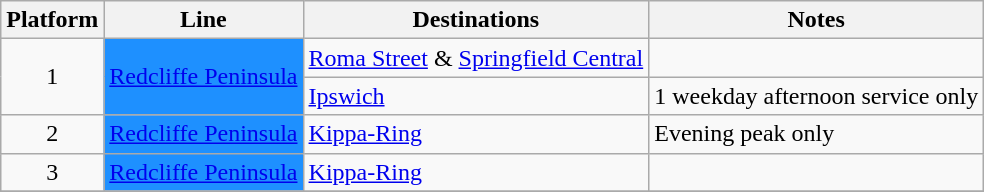<table class="wikitable" style="float: none; margin: 0.5em; ">
<tr>
<th>Platform</th>
<th>Line</th>
<th>Destinations</th>
<th>Notes</th>
</tr>
<tr>
<td rowspan="2" style="text-align:center;">1</td>
<td rowspan="2" style=background:#1e90ff><a href='#'><span>Redcliffe Peninsula</span></a></td>
<td><a href='#'>Roma Street</a> & <a href='#'>Springfield Central</a></td>
<td></td>
</tr>
<tr>
<td><a href='#'>Ipswich</a></td>
<td>1 weekday afternoon service only</td>
</tr>
<tr>
<td style="text-align:center;">2</td>
<td style=background:#1e90ff><a href='#'><span>Redcliffe Peninsula</span></a></td>
<td><a href='#'>Kippa-Ring</a></td>
<td>Evening peak only</td>
</tr>
<tr>
<td style="text-align:center;">3</td>
<td style=background:#1e90ff><a href='#'><span>Redcliffe Peninsula</span></a></td>
<td><a href='#'>Kippa-Ring</a></td>
<td></td>
</tr>
<tr>
</tr>
</table>
